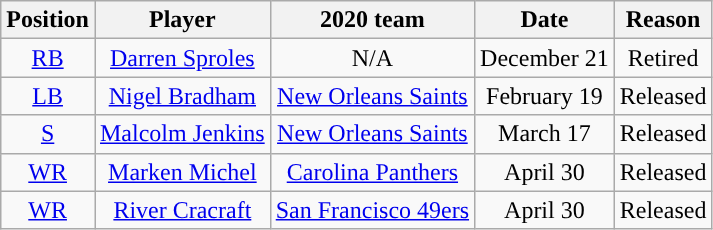<table class="wikitable" style="text-align:center">
<tr>
<th>Position</th>
<th>Player</th>
<th>2020 team</th>
<th>Date</th>
<th>Reason</th>
</tr>
<tr>
<td><a href='#'>RB</a></td>
<td><a href='#'>Darren Sproles</a></td>
<td>N/A</td>
<td>December 21</td>
<td>Retired</td>
</tr>
<tr>
<td><a href='#'>LB</a></td>
<td><a href='#'>Nigel Bradham</a></td>
<td><a href='#'>New Orleans Saints</a></td>
<td>February 19</td>
<td>Released</td>
</tr>
<tr>
<td><a href='#'>S</a></td>
<td><a href='#'>Malcolm Jenkins</a></td>
<td><a href='#'>New Orleans Saints</a></td>
<td>March 17</td>
<td>Released</td>
</tr>
<tr>
<td><a href='#'>WR</a></td>
<td><a href='#'>Marken Michel</a></td>
<td><a href='#'>Carolina Panthers</a></td>
<td>April 30</td>
<td>Released</td>
</tr>
<tr>
<td><a href='#'>WR</a></td>
<td><a href='#'>River Cracraft</a></td>
<td><a href='#'>San Francisco 49ers</a></td>
<td>April 30</td>
<td>Released</td>
</tr>
</table>
